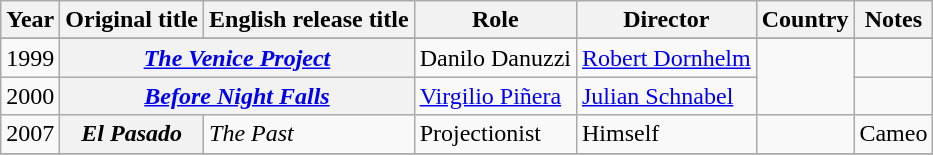<table class="wikitable plainrowheaders sortable">
<tr>
<th scope="col">Year</th>
<th scope="col">Original title</th>
<th scope="col">English release title</th>
<th>Role</th>
<th>Director</th>
<th>Country</th>
<th scope="col">Notes</th>
</tr>
<tr>
</tr>
<tr>
<td>1999</td>
<th scope="row" colspan="2"><em><a href='#'>The Venice Project</a></em></th>
<td>Danilo Danuzzi</td>
<td><a href='#'>Robert Dornhelm</a></td>
<td rowspan="2"></td>
<td></td>
</tr>
<tr>
<td>2000</td>
<th scope="row" colspan="2"><em><a href='#'>Before Night Falls</a></em></th>
<td><a href='#'>Virgilio Piñera</a></td>
<td><a href='#'>Julian Schnabel</a></td>
<td></td>
</tr>
<tr>
<td>2007</td>
<th scope="row"><em>El Pasado</em></th>
<td><em>The Past</em></td>
<td>Projectionist</td>
<td>Himself</td>
<td><br></td>
<td>Cameo</td>
</tr>
<tr>
</tr>
</table>
